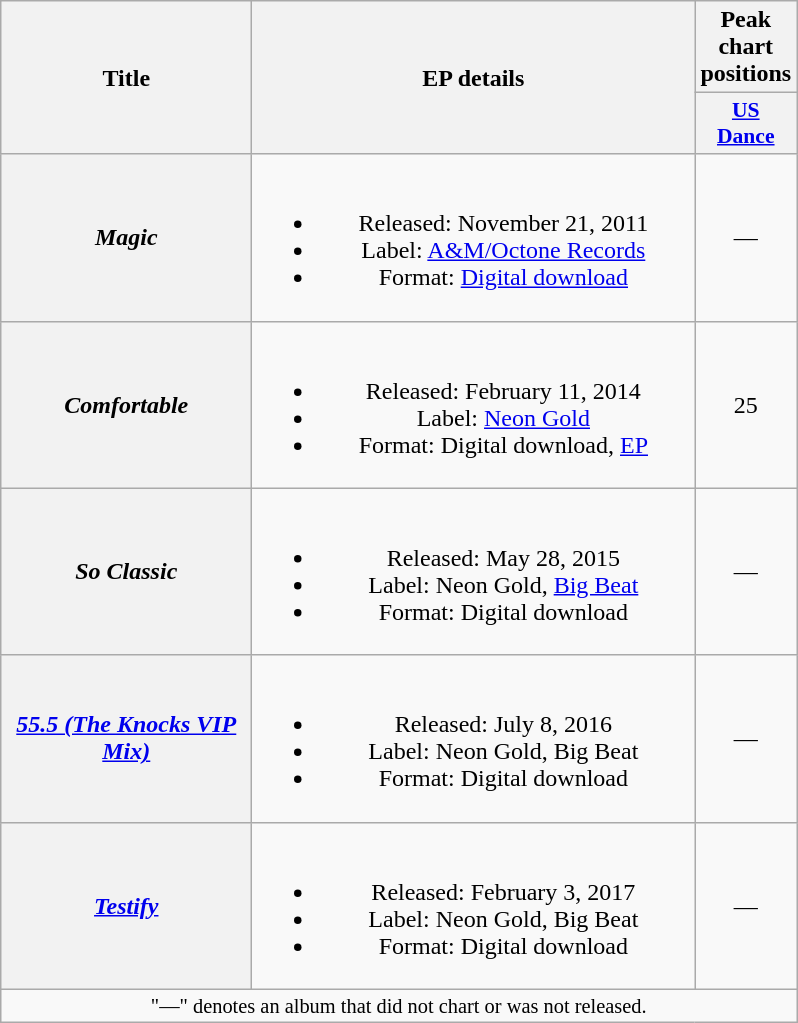<table class="wikitable plainrowheaders" style="text-align:center;">
<tr>
<th scope="col" rowspan="2" style="width:10em;">Title</th>
<th scope="col" rowspan="2" style="width:18em;">EP details</th>
<th scope="col" colspan="1">Peak chart positions</th>
</tr>
<tr>
<th scope="col" style="width:3em; font-size:90%;"><a href='#'>US<br>Dance</a><br></th>
</tr>
<tr>
<th scope="row"><em>Magic</em></th>
<td><br><ul><li>Released: November 21, 2011</li><li>Label: <a href='#'>A&M/Octone Records</a></li><li>Format: <a href='#'>Digital download</a></li></ul></td>
<td>—</td>
</tr>
<tr>
<th scope="row"><em>Comfortable</em></th>
<td><br><ul><li>Released: February 11, 2014</li><li>Label: <a href='#'>Neon Gold</a></li><li>Format: Digital download, <a href='#'>EP</a></li></ul></td>
<td>25</td>
</tr>
<tr>
<th scope="row"><em>So Classic</em></th>
<td><br><ul><li>Released: May 28, 2015</li><li>Label: Neon Gold, <a href='#'>Big Beat</a></li><li>Format: Digital download</li></ul></td>
<td>—</td>
</tr>
<tr>
<th scope="row"><em><a href='#'>55.5 (The Knocks VIP Mix)</a></em></th>
<td><br><ul><li>Released: July 8, 2016</li><li>Label: Neon Gold, Big Beat</li><li>Format: Digital download</li></ul></td>
<td>—</td>
</tr>
<tr>
<th scope="row"><em><a href='#'>Testify</a></em></th>
<td><br><ul><li>Released: February 3, 2017</li><li>Label: Neon Gold, Big Beat</li><li>Format: Digital download</li></ul></td>
<td>—</td>
</tr>
<tr>
<td colspan="5" style="font-size:85%">"—" denotes an album that did not chart or was not released.</td>
</tr>
</table>
